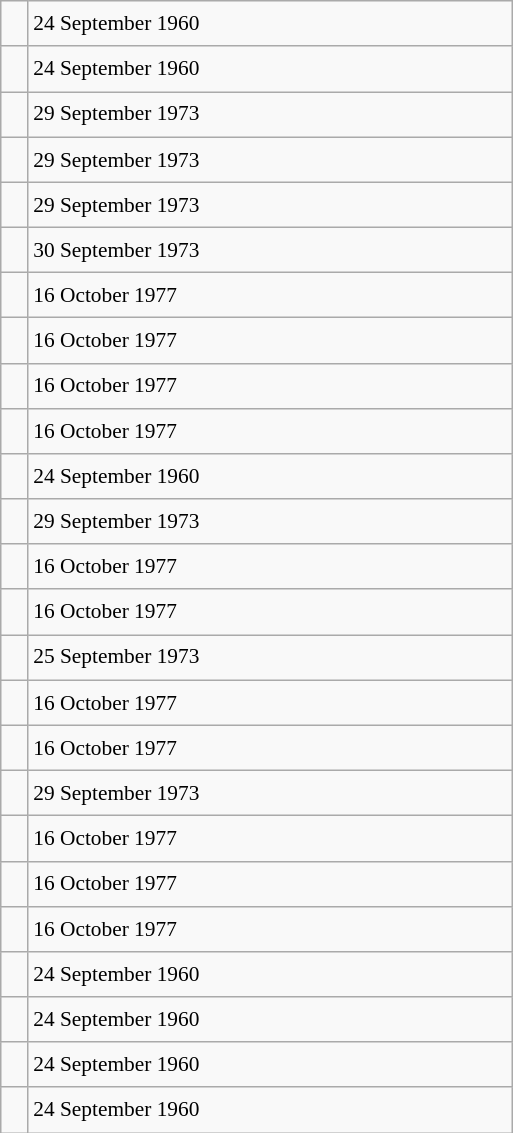<table class="wikitable" style="font-size: 89%; float: left; width: 24em; margin-right: 1em; line-height: 1.65em">
<tr>
<td></td>
<td>24 September 1960</td>
</tr>
<tr>
<td></td>
<td>24 September 1960</td>
</tr>
<tr>
<td></td>
<td>29 September 1973</td>
</tr>
<tr>
<td></td>
<td>29 September 1973</td>
</tr>
<tr>
<td></td>
<td>29 September 1973</td>
</tr>
<tr>
<td></td>
<td>30 September 1973</td>
</tr>
<tr>
<td></td>
<td>16 October 1977</td>
</tr>
<tr>
<td></td>
<td>16 October 1977</td>
</tr>
<tr>
<td></td>
<td>16 October 1977</td>
</tr>
<tr>
<td></td>
<td>16 October 1977</td>
</tr>
<tr>
<td></td>
<td>24 September 1960</td>
</tr>
<tr>
<td></td>
<td>29 September 1973</td>
</tr>
<tr>
<td></td>
<td>16 October 1977</td>
</tr>
<tr>
<td></td>
<td>16 October 1977</td>
</tr>
<tr>
<td></td>
<td>25 September 1973</td>
</tr>
<tr>
<td></td>
<td>16 October 1977</td>
</tr>
<tr>
<td></td>
<td>16 October 1977</td>
</tr>
<tr>
<td></td>
<td>29 September 1973</td>
</tr>
<tr>
<td></td>
<td>16 October 1977</td>
</tr>
<tr>
<td></td>
<td>16 October 1977</td>
</tr>
<tr>
<td></td>
<td>16 October 1977</td>
</tr>
<tr>
<td></td>
<td>24 September 1960</td>
</tr>
<tr>
<td></td>
<td>24 September 1960</td>
</tr>
<tr>
<td></td>
<td>24 September 1960</td>
</tr>
<tr>
<td></td>
<td>24 September 1960</td>
</tr>
</table>
